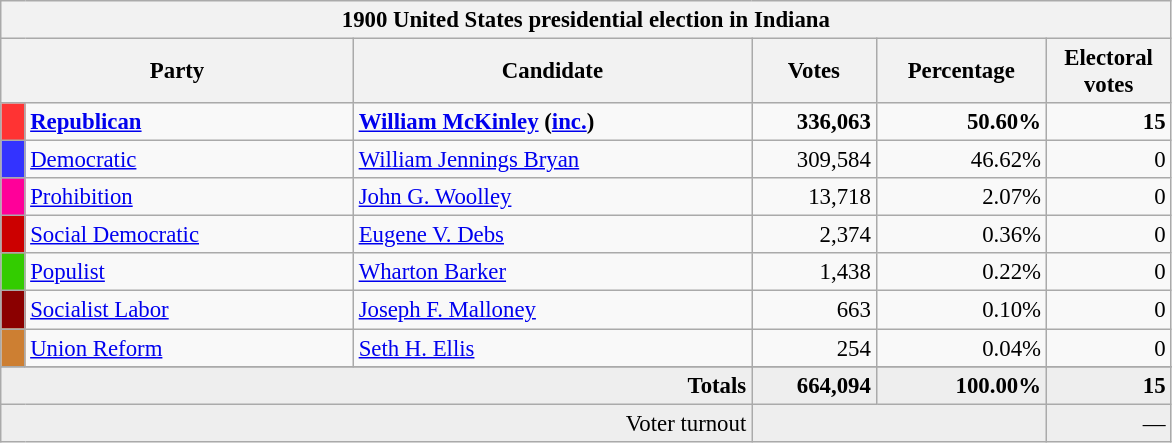<table class="wikitable" style="font-size: 95%;">
<tr>
<th colspan="6">1900 United States presidential election in Indiana</th>
</tr>
<tr>
<th colspan="2" style="width: 15em">Party</th>
<th style="width: 17em">Candidate</th>
<th style="width: 5em">Votes</th>
<th style="width: 7em">Percentage</th>
<th style="width: 5em">Electoral votes</th>
</tr>
<tr>
<th style="background-color:#FF3333; width: 3px"></th>
<td style="width: 130px"><strong><a href='#'>Republican</a></strong></td>
<td><strong><a href='#'>William McKinley</a> (<a href='#'>inc.</a>)</strong></td>
<td align="right"><strong>336,063</strong></td>
<td align="right"><strong>50.60%</strong></td>
<td align="right"><strong>15</strong></td>
</tr>
<tr>
<th style="background-color:#3333FF; width: 3px"></th>
<td style="width: 130px"><a href='#'>Democratic</a></td>
<td><a href='#'>William Jennings Bryan</a></td>
<td align="right">309,584</td>
<td align="right">46.62%</td>
<td align="right">0</td>
</tr>
<tr>
<th style="background-color:#f09; width: 3px"></th>
<td style="width: 130px"><a href='#'>Prohibition</a></td>
<td><a href='#'>John G. Woolley</a></td>
<td align="right">13,718</td>
<td align="right">2.07%</td>
<td align="right">0</td>
</tr>
<tr>
<th style="background-color:#c00; width: 3px"></th>
<td style="width: 130px"><a href='#'>Social Democratic</a></td>
<td><a href='#'>Eugene V. Debs</a></td>
<td align="right">2,374</td>
<td align="right">0.36%</td>
<td align="right">0</td>
</tr>
<tr>
<th style="background-color:#3c0; width: 3px"></th>
<td style="width: 130px"><a href='#'>Populist</a></td>
<td><a href='#'>Wharton Barker</a></td>
<td align="right">1,438</td>
<td align="right">0.22%</td>
<td align="right">0</td>
</tr>
<tr>
<th style="background-color:#8B0000; width: 3px"></th>
<td style="width: 130px"><a href='#'>Socialist Labor</a></td>
<td><a href='#'>Joseph F. Malloney</a></td>
<td align="right">663</td>
<td align="right">0.10%</td>
<td align="right">0</td>
</tr>
<tr>
<th style="background-color:#CD7F32; width: 3px"></th>
<td style="width: 130px"><a href='#'>Union Reform</a></td>
<td><a href='#'>Seth H. Ellis</a></td>
<td align="right">254</td>
<td align="right">0.04%</td>
<td align="right">0</td>
</tr>
<tr>
</tr>
<tr bgcolor="#EEEEEE">
<td colspan="3" align="right"><strong>Totals</strong></td>
<td align="right"><strong>664,094</strong></td>
<td align="right"><strong>100.00%</strong></td>
<td align="right"><strong>15</strong></td>
</tr>
<tr bgcolor="#EEEEEE">
<td colspan="3" align="right">Voter turnout</td>
<td colspan="2" align="right"></td>
<td align="right">—</td>
</tr>
</table>
